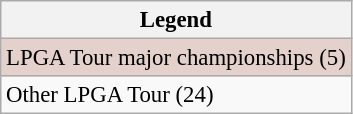<table class="wikitable" style="font-size:95%;">
<tr>
<th>Legend</th>
</tr>
<tr style="background:#e5d1cb;">
<td>LPGA Tour major championships (5)</td>
</tr>
<tr>
<td>Other LPGA Tour (24)</td>
</tr>
</table>
